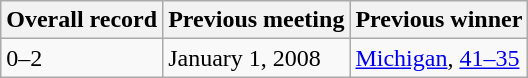<table class="wikitable">
<tr>
<th>Overall record</th>
<th>Previous meeting</th>
<th>Previous winner</th>
</tr>
<tr>
<td>0–2</td>
<td>January 1, 2008</td>
<td><a href='#'>Michigan</a>, <a href='#'>41–35</a></td>
</tr>
</table>
